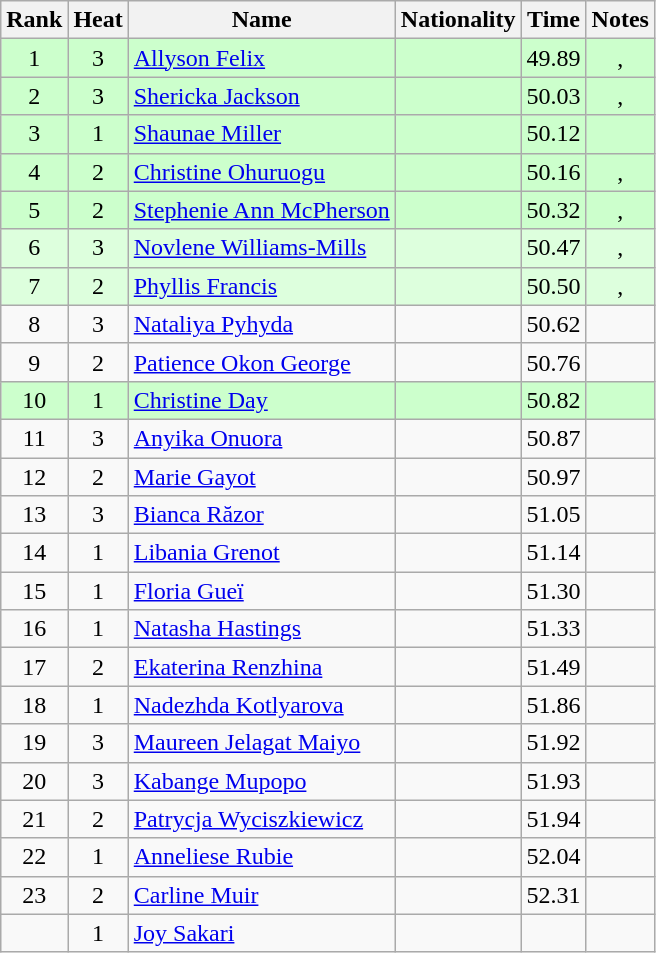<table class="wikitable sortable" style="text-align:center">
<tr>
<th>Rank</th>
<th>Heat</th>
<th>Name</th>
<th>Nationality</th>
<th>Time</th>
<th>Notes</th>
</tr>
<tr bgcolor=ccffcc>
<td>1</td>
<td>3</td>
<td align=left><a href='#'>Allyson Felix</a></td>
<td align=left></td>
<td>49.89</td>
<td>, </td>
</tr>
<tr bgcolor=ccffcc>
<td>2</td>
<td>3</td>
<td align=left><a href='#'>Shericka Jackson</a></td>
<td align=left></td>
<td>50.03</td>
<td>, </td>
</tr>
<tr bgcolor=ccffcc>
<td>3</td>
<td>1</td>
<td align=left><a href='#'>Shaunae Miller</a></td>
<td align=left></td>
<td>50.12</td>
<td></td>
</tr>
<tr bgcolor=ccffcc>
<td>4</td>
<td>2</td>
<td align=left><a href='#'>Christine Ohuruogu</a></td>
<td align=left></td>
<td>50.16</td>
<td>, </td>
</tr>
<tr bgcolor=ccffcc>
<td>5</td>
<td>2</td>
<td align=left><a href='#'>Stephenie Ann McPherson</a></td>
<td align=left></td>
<td>50.32</td>
<td>, </td>
</tr>
<tr bgcolor=ddffdd>
<td>6</td>
<td>3</td>
<td align=left><a href='#'>Novlene Williams-Mills</a></td>
<td align=left></td>
<td>50.47</td>
<td>, </td>
</tr>
<tr bgcolor=ddffdd>
<td>7</td>
<td>2</td>
<td align=left><a href='#'>Phyllis Francis</a></td>
<td align=left></td>
<td>50.50</td>
<td>, </td>
</tr>
<tr>
<td>8</td>
<td>3</td>
<td align=left><a href='#'>Nataliya Pyhyda</a></td>
<td align=left></td>
<td>50.62</td>
<td></td>
</tr>
<tr>
<td>9</td>
<td>2</td>
<td align=left><a href='#'>Patience Okon George</a></td>
<td align=left></td>
<td>50.76</td>
<td></td>
</tr>
<tr bgcolor=ccffcc>
<td>10</td>
<td>1</td>
<td align=left><a href='#'>Christine Day</a></td>
<td align=left></td>
<td>50.82</td>
<td></td>
</tr>
<tr>
<td>11</td>
<td>3</td>
<td align=left><a href='#'>Anyika Onuora</a></td>
<td align=left></td>
<td>50.87</td>
<td></td>
</tr>
<tr>
<td>12</td>
<td>2</td>
<td align=left><a href='#'>Marie Gayot</a></td>
<td align=left></td>
<td>50.97</td>
<td></td>
</tr>
<tr>
<td>13</td>
<td>3</td>
<td align=left><a href='#'>Bianca Răzor</a></td>
<td align=left></td>
<td>51.05</td>
<td></td>
</tr>
<tr>
<td>14</td>
<td>1</td>
<td align=left><a href='#'>Libania Grenot</a></td>
<td align=left></td>
<td>51.14</td>
<td></td>
</tr>
<tr>
<td>15</td>
<td>1</td>
<td align=left><a href='#'>Floria Gueï</a></td>
<td align=left></td>
<td>51.30</td>
<td></td>
</tr>
<tr>
<td>16</td>
<td>1</td>
<td align=left><a href='#'>Natasha Hastings</a></td>
<td align=left></td>
<td>51.33</td>
<td></td>
</tr>
<tr>
<td>17</td>
<td>2</td>
<td align=left><a href='#'>Ekaterina Renzhina</a></td>
<td align=left></td>
<td>51.49</td>
<td></td>
</tr>
<tr>
<td>18</td>
<td>1</td>
<td align=left><a href='#'>Nadezhda Kotlyarova</a></td>
<td align=left></td>
<td>51.86</td>
<td></td>
</tr>
<tr>
<td>19</td>
<td>3</td>
<td align=left><a href='#'>Maureen Jelagat Maiyo</a></td>
<td align=left></td>
<td>51.92</td>
<td></td>
</tr>
<tr>
<td>20</td>
<td>3</td>
<td align=left><a href='#'>Kabange Mupopo</a></td>
<td align=left></td>
<td>51.93</td>
<td></td>
</tr>
<tr>
<td>21</td>
<td>2</td>
<td align=left><a href='#'>Patrycja Wyciszkiewicz</a></td>
<td align=left></td>
<td>51.94</td>
<td></td>
</tr>
<tr>
<td>22</td>
<td>1</td>
<td align=left><a href='#'>Anneliese Rubie</a></td>
<td align=left></td>
<td>52.04</td>
<td></td>
</tr>
<tr>
<td>23</td>
<td>2</td>
<td align=left><a href='#'>Carline Muir</a></td>
<td align=left></td>
<td>52.31</td>
<td></td>
</tr>
<tr>
<td></td>
<td>1</td>
<td align=left><a href='#'>Joy Sakari</a></td>
<td align=left></td>
<td></td>
<td></td>
</tr>
</table>
